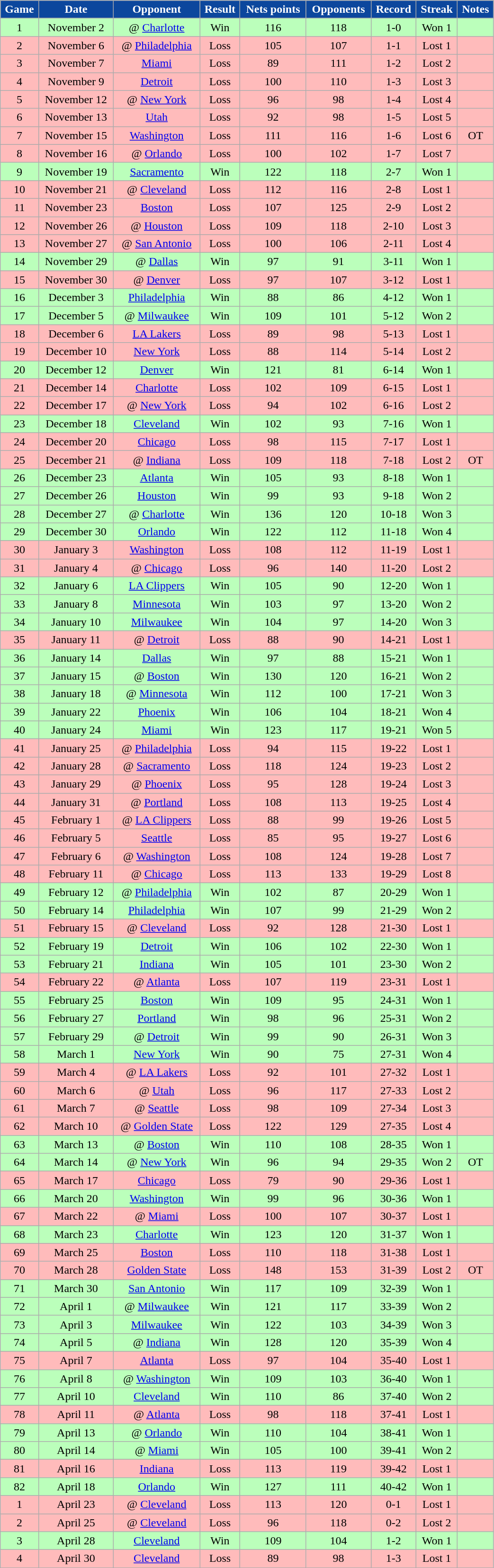<table class="wikitable" width="55%">
<tr align="center"  style="background:#0C479D;color:#FFFFFF;">
<td><strong>Game</strong></td>
<td><strong>Date</strong></td>
<td><strong>Opponent</strong></td>
<td><strong>Result</strong></td>
<td><strong>Nets points</strong></td>
<td><strong>Opponents</strong></td>
<td><strong>Record</strong></td>
<td><strong>Streak</strong></td>
<td><strong>Notes</strong></td>
</tr>
<tr align="center" bgcolor="bbffbb">
<td>1</td>
<td>November 2</td>
<td>@ <a href='#'>Charlotte</a></td>
<td>Win</td>
<td>116</td>
<td>118</td>
<td>1-0</td>
<td>Won 1</td>
<td></td>
</tr>
<tr align="center" bgcolor="ffbbbb">
<td>2</td>
<td>November 6</td>
<td>@ <a href='#'>Philadelphia</a></td>
<td>Loss</td>
<td>105</td>
<td>107</td>
<td>1-1</td>
<td>Lost 1</td>
<td></td>
</tr>
<tr align="center" bgcolor="ffbbbb">
<td>3</td>
<td>November 7</td>
<td><a href='#'>Miami</a></td>
<td>Loss</td>
<td>89</td>
<td>111</td>
<td>1-2</td>
<td>Lost 2</td>
<td></td>
</tr>
<tr align="center" bgcolor="ffbbbb">
<td>4</td>
<td>November 9</td>
<td><a href='#'>Detroit</a></td>
<td>Loss</td>
<td>100</td>
<td>110</td>
<td>1-3</td>
<td>Lost 3</td>
<td></td>
</tr>
<tr align="center" bgcolor="ffbbbb">
<td>5</td>
<td>November 12</td>
<td>@ <a href='#'>New York</a></td>
<td>Loss</td>
<td>96</td>
<td>98</td>
<td>1-4</td>
<td>Lost 4</td>
<td></td>
</tr>
<tr align="center" bgcolor="ffbbbb">
<td>6</td>
<td>November 13</td>
<td><a href='#'>Utah</a></td>
<td>Loss</td>
<td>92</td>
<td>98</td>
<td>1-5</td>
<td>Lost 5</td>
<td></td>
</tr>
<tr align="center" bgcolor="ffbbbb">
<td>7</td>
<td>November 15</td>
<td><a href='#'>Washington</a></td>
<td>Loss</td>
<td>111</td>
<td>116</td>
<td>1-6</td>
<td>Lost 6</td>
<td>OT</td>
</tr>
<tr align="center" bgcolor="ffbbbb">
<td>8</td>
<td>November 16</td>
<td>@ <a href='#'>Orlando</a></td>
<td>Loss</td>
<td>100</td>
<td>102</td>
<td>1-7</td>
<td>Lost 7</td>
<td></td>
</tr>
<tr align="center" bgcolor="bbffbb">
<td>9</td>
<td>November 19</td>
<td><a href='#'>Sacramento</a></td>
<td>Win</td>
<td>122</td>
<td>118</td>
<td>2-7</td>
<td>Won 1</td>
<td></td>
</tr>
<tr align="center" bgcolor="ffbbbb">
<td>10</td>
<td>November 21</td>
<td>@ <a href='#'>Cleveland</a></td>
<td>Loss</td>
<td>112</td>
<td>116</td>
<td>2-8</td>
<td>Lost 1</td>
<td></td>
</tr>
<tr align="center" bgcolor="ffbbbb">
<td>11</td>
<td>November 23</td>
<td><a href='#'>Boston</a></td>
<td>Loss</td>
<td>107</td>
<td>125</td>
<td>2-9</td>
<td>Lost 2</td>
<td></td>
</tr>
<tr align="center" bgcolor="ffbbbb">
<td>12</td>
<td>November 26</td>
<td>@ <a href='#'>Houston</a></td>
<td>Loss</td>
<td>109</td>
<td>118</td>
<td>2-10</td>
<td>Lost 3</td>
<td></td>
</tr>
<tr align="center" bgcolor="ffbbbb">
<td>13</td>
<td>November 27</td>
<td>@ <a href='#'>San Antonio</a></td>
<td>Loss</td>
<td>100</td>
<td>106</td>
<td>2-11</td>
<td>Lost 4</td>
<td></td>
</tr>
<tr align="center" bgcolor="bbffbb">
<td>14</td>
<td>November 29</td>
<td>@ <a href='#'>Dallas</a></td>
<td>Win</td>
<td>97</td>
<td>91</td>
<td>3-11</td>
<td>Won 1</td>
<td></td>
</tr>
<tr align="center" bgcolor="ffbbbb">
<td>15</td>
<td>November 30</td>
<td>@ <a href='#'>Denver</a></td>
<td>Loss</td>
<td>97</td>
<td>107</td>
<td>3-12</td>
<td>Lost 1</td>
<td></td>
</tr>
<tr align="center" bgcolor="bbffbb">
<td>16</td>
<td>December 3</td>
<td><a href='#'>Philadelphia</a></td>
<td>Win</td>
<td>88</td>
<td>86</td>
<td>4-12</td>
<td>Won 1</td>
<td></td>
</tr>
<tr align="center" bgcolor="bbffbb">
<td>17</td>
<td>December 5</td>
<td>@ <a href='#'>Milwaukee</a></td>
<td>Win</td>
<td>109</td>
<td>101</td>
<td>5-12</td>
<td>Won 2</td>
<td></td>
</tr>
<tr align="center" bgcolor="ffbbbb">
<td>18</td>
<td>December 6</td>
<td><a href='#'>LA Lakers</a></td>
<td>Loss</td>
<td>89</td>
<td>98</td>
<td>5-13</td>
<td>Lost 1</td>
<td></td>
</tr>
<tr align="center" bgcolor="ffbbbb">
<td>19</td>
<td>December 10</td>
<td><a href='#'>New York</a></td>
<td>Loss</td>
<td>88</td>
<td>114</td>
<td>5-14</td>
<td>Lost 2</td>
<td></td>
</tr>
<tr align="center" bgcolor="bbffbb">
<td>20</td>
<td>December 12</td>
<td><a href='#'>Denver</a></td>
<td>Win</td>
<td>121</td>
<td>81</td>
<td>6-14</td>
<td>Won 1</td>
<td></td>
</tr>
<tr align="center" bgcolor="ffbbbb">
<td>21</td>
<td>December 14</td>
<td><a href='#'>Charlotte</a></td>
<td>Loss</td>
<td>102</td>
<td>109</td>
<td>6-15</td>
<td>Lost 1</td>
<td></td>
</tr>
<tr align="center" bgcolor="ffbbbb">
<td>22</td>
<td>December 17</td>
<td>@ <a href='#'>New York</a></td>
<td>Loss</td>
<td>94</td>
<td>102</td>
<td>6-16</td>
<td>Lost 2</td>
<td></td>
</tr>
<tr align="center" bgcolor="bbffbb">
<td>23</td>
<td>December 18</td>
<td><a href='#'>Cleveland</a></td>
<td>Win</td>
<td>102</td>
<td>93</td>
<td>7-16</td>
<td>Won 1</td>
<td></td>
</tr>
<tr align="center" bgcolor="ffbbbb">
<td>24</td>
<td>December 20</td>
<td><a href='#'>Chicago</a></td>
<td>Loss</td>
<td>98</td>
<td>115</td>
<td>7-17</td>
<td>Lost 1</td>
<td></td>
</tr>
<tr align="center" bgcolor="ffbbbb">
<td>25</td>
<td>December 21</td>
<td>@ <a href='#'>Indiana</a></td>
<td>Loss</td>
<td>109</td>
<td>118</td>
<td>7-18</td>
<td>Lost 2</td>
<td>OT</td>
</tr>
<tr align="center" bgcolor="bbffbb">
<td>26</td>
<td>December 23</td>
<td><a href='#'>Atlanta</a></td>
<td>Win</td>
<td>105</td>
<td>93</td>
<td>8-18</td>
<td>Won 1</td>
<td></td>
</tr>
<tr align="center" bgcolor="bbffbb">
<td>27</td>
<td>December 26</td>
<td><a href='#'>Houston</a></td>
<td>Win</td>
<td>99</td>
<td>93</td>
<td>9-18</td>
<td>Won 2</td>
<td></td>
</tr>
<tr align="center" bgcolor="bbffbb">
<td>28</td>
<td>December 27</td>
<td>@ <a href='#'>Charlotte</a></td>
<td>Win</td>
<td>136</td>
<td>120</td>
<td>10-18</td>
<td>Won 3</td>
<td></td>
</tr>
<tr align="center" bgcolor="bbffbb">
<td>29</td>
<td>December 30</td>
<td><a href='#'>Orlando</a></td>
<td>Win</td>
<td>122</td>
<td>112</td>
<td>11-18</td>
<td>Won 4</td>
<td></td>
</tr>
<tr align="center" bgcolor="ffbbbb">
<td>30</td>
<td>January 3</td>
<td><a href='#'>Washington</a></td>
<td>Loss</td>
<td>108</td>
<td>112</td>
<td>11-19</td>
<td>Lost 1</td>
<td></td>
</tr>
<tr align="center" bgcolor="ffbbbb">
<td>31</td>
<td>January 4</td>
<td>@ <a href='#'>Chicago</a></td>
<td>Loss</td>
<td>96</td>
<td>140</td>
<td>11-20</td>
<td>Lost 2</td>
<td></td>
</tr>
<tr align="center" bgcolor="bbffbb">
<td>32</td>
<td>January 6</td>
<td><a href='#'>LA Clippers</a></td>
<td>Win</td>
<td>105</td>
<td>90</td>
<td>12-20</td>
<td>Won 1</td>
<td></td>
</tr>
<tr align="center" bgcolor="bbffbb">
<td>33</td>
<td>January 8</td>
<td><a href='#'>Minnesota</a></td>
<td>Win</td>
<td>103</td>
<td>97</td>
<td>13-20</td>
<td>Won 2</td>
<td></td>
</tr>
<tr align="center" bgcolor="bbffbb">
<td>34</td>
<td>January 10</td>
<td><a href='#'>Milwaukee</a></td>
<td>Win</td>
<td>104</td>
<td>97</td>
<td>14-20</td>
<td>Won 3</td>
<td></td>
</tr>
<tr align="center" bgcolor="ffbbbb">
<td>35</td>
<td>January 11</td>
<td>@ <a href='#'>Detroit</a></td>
<td>Loss</td>
<td>88</td>
<td>90</td>
<td>14-21</td>
<td>Lost 1</td>
<td></td>
</tr>
<tr align="center" bgcolor="bbffbb">
<td>36</td>
<td>January 14</td>
<td><a href='#'>Dallas</a></td>
<td>Win</td>
<td>97</td>
<td>88</td>
<td>15-21</td>
<td>Won 1</td>
<td></td>
</tr>
<tr align="center" bgcolor="bbffbb">
<td>37</td>
<td>January 15</td>
<td>@ <a href='#'>Boston</a></td>
<td>Win</td>
<td>130</td>
<td>120</td>
<td>16-21</td>
<td>Won 2</td>
<td></td>
</tr>
<tr align="center" bgcolor="bbffbb">
<td>38</td>
<td>January 18</td>
<td>@ <a href='#'>Minnesota</a></td>
<td>Win</td>
<td>112</td>
<td>100</td>
<td>17-21</td>
<td>Won 3</td>
<td></td>
</tr>
<tr align="center" bgcolor="bbffbb">
<td>39</td>
<td>January 22</td>
<td><a href='#'>Phoenix</a></td>
<td>Win</td>
<td>106</td>
<td>104</td>
<td>18-21</td>
<td>Won 4</td>
<td></td>
</tr>
<tr align="center" bgcolor="bbffbb">
<td>40</td>
<td>January 24</td>
<td><a href='#'>Miami</a></td>
<td>Win</td>
<td>123</td>
<td>117</td>
<td>19-21</td>
<td>Won 5</td>
<td></td>
</tr>
<tr align="center" bgcolor="ffbbbb">
<td>41</td>
<td>January 25</td>
<td>@ <a href='#'>Philadelphia</a></td>
<td>Loss</td>
<td>94</td>
<td>115</td>
<td>19-22</td>
<td>Lost 1</td>
<td></td>
</tr>
<tr align="center" bgcolor="ffbbbb">
<td>42</td>
<td>January 28</td>
<td>@ <a href='#'>Sacramento</a></td>
<td>Loss</td>
<td>118</td>
<td>124</td>
<td>19-23</td>
<td>Lost 2</td>
<td></td>
</tr>
<tr align="center" bgcolor="ffbbbb">
<td>43</td>
<td>January 29</td>
<td>@ <a href='#'>Phoenix</a></td>
<td>Loss</td>
<td>95</td>
<td>128</td>
<td>19-24</td>
<td>Lost 3</td>
<td></td>
</tr>
<tr align="center" bgcolor="ffbbbb">
<td>44</td>
<td>January 31</td>
<td>@ <a href='#'>Portland</a></td>
<td>Loss</td>
<td>108</td>
<td>113</td>
<td>19-25</td>
<td>Lost 4</td>
<td></td>
</tr>
<tr align="center" bgcolor="ffbbbb">
<td>45</td>
<td>February 1</td>
<td>@ <a href='#'>LA Clippers</a></td>
<td>Loss</td>
<td>88</td>
<td>99</td>
<td>19-26</td>
<td>Lost 5</td>
<td></td>
</tr>
<tr align="center" bgcolor="ffbbbb">
<td>46</td>
<td>February 5</td>
<td><a href='#'>Seattle</a></td>
<td>Loss</td>
<td>85</td>
<td>95</td>
<td>19-27</td>
<td>Lost 6</td>
<td></td>
</tr>
<tr align="center" bgcolor="ffbbbb">
<td>47</td>
<td>February 6</td>
<td>@ <a href='#'>Washington</a></td>
<td>Loss</td>
<td>108</td>
<td>124</td>
<td>19-28</td>
<td>Lost 7</td>
<td></td>
</tr>
<tr align="center" bgcolor="ffbbbb">
<td>48</td>
<td>February 11</td>
<td>@ <a href='#'>Chicago</a></td>
<td>Loss</td>
<td>113</td>
<td>133</td>
<td>19-29</td>
<td>Lost 8</td>
<td></td>
</tr>
<tr align="center" bgcolor="bbffbb">
<td>49</td>
<td>February 12</td>
<td>@ <a href='#'>Philadelphia</a></td>
<td>Win</td>
<td>102</td>
<td>87</td>
<td>20-29</td>
<td>Won 1</td>
<td></td>
</tr>
<tr align="center" bgcolor="bbffbb">
<td>50</td>
<td>February 14</td>
<td><a href='#'>Philadelphia</a></td>
<td>Win</td>
<td>107</td>
<td>99</td>
<td>21-29</td>
<td>Won 2</td>
<td></td>
</tr>
<tr align="center" bgcolor="ffbbbb">
<td>51</td>
<td>February 15</td>
<td>@ <a href='#'>Cleveland</a></td>
<td>Loss</td>
<td>92</td>
<td>128</td>
<td>21-30</td>
<td>Lost 1</td>
<td></td>
</tr>
<tr align="center" bgcolor="bbffbb">
<td>52</td>
<td>February 19</td>
<td><a href='#'>Detroit</a></td>
<td>Win</td>
<td>106</td>
<td>102</td>
<td>22-30</td>
<td>Won 1</td>
<td></td>
</tr>
<tr align="center" bgcolor="bbffbb">
<td>53</td>
<td>February 21</td>
<td><a href='#'>Indiana</a></td>
<td>Win</td>
<td>105</td>
<td>101</td>
<td>23-30</td>
<td>Won 2</td>
<td></td>
</tr>
<tr align="center" bgcolor="ffbbbb">
<td>54</td>
<td>February 22</td>
<td>@ <a href='#'>Atlanta</a></td>
<td>Loss</td>
<td>107</td>
<td>119</td>
<td>23-31</td>
<td>Lost 1</td>
<td></td>
</tr>
<tr align="center" bgcolor="bbffbb">
<td>55</td>
<td>February 25</td>
<td><a href='#'>Boston</a></td>
<td>Win</td>
<td>109</td>
<td>95</td>
<td>24-31</td>
<td>Won 1</td>
<td></td>
</tr>
<tr align="center" bgcolor="bbffbb">
<td>56</td>
<td>February 27</td>
<td><a href='#'>Portland</a></td>
<td>Win</td>
<td>98</td>
<td>96</td>
<td>25-31</td>
<td>Won 2</td>
<td></td>
</tr>
<tr align="center" bgcolor="bbffbb">
<td>57</td>
<td>February 29</td>
<td>@ <a href='#'>Detroit</a></td>
<td>Win</td>
<td>99</td>
<td>90</td>
<td>26-31</td>
<td>Won 3</td>
<td></td>
</tr>
<tr align="center" bgcolor="bbffbb">
<td>58</td>
<td>March 1</td>
<td><a href='#'>New York</a></td>
<td>Win</td>
<td>90</td>
<td>75</td>
<td>27-31</td>
<td>Won 4</td>
<td></td>
</tr>
<tr align="center" bgcolor="ffbbbb">
<td>59</td>
<td>March 4</td>
<td>@ <a href='#'>LA Lakers</a></td>
<td>Loss</td>
<td>92</td>
<td>101</td>
<td>27-32</td>
<td>Lost 1</td>
<td></td>
</tr>
<tr align="center" bgcolor="ffbbbb">
<td>60</td>
<td>March 6</td>
<td>@ <a href='#'>Utah</a></td>
<td>Loss</td>
<td>96</td>
<td>117</td>
<td>27-33</td>
<td>Lost 2</td>
<td></td>
</tr>
<tr align="center" bgcolor="ffbbbb">
<td>61</td>
<td>March 7</td>
<td>@ <a href='#'>Seattle</a></td>
<td>Loss</td>
<td>98</td>
<td>109</td>
<td>27-34</td>
<td>Lost 3</td>
<td></td>
</tr>
<tr align="center" bgcolor="ffbbbb">
<td>62</td>
<td>March 10</td>
<td>@ <a href='#'>Golden State</a></td>
<td>Loss</td>
<td>122</td>
<td>129</td>
<td>27-35</td>
<td>Lost 4</td>
<td></td>
</tr>
<tr align="center" bgcolor="bbffbb">
<td>63</td>
<td>March 13</td>
<td>@ <a href='#'>Boston</a></td>
<td>Win</td>
<td>110</td>
<td>108</td>
<td>28-35</td>
<td>Won 1</td>
<td></td>
</tr>
<tr align="center" bgcolor="bbffbb">
<td>64</td>
<td>March 14</td>
<td>@ <a href='#'>New York</a></td>
<td>Win</td>
<td>96</td>
<td>94</td>
<td>29-35</td>
<td>Won 2</td>
<td>OT</td>
</tr>
<tr align="center" bgcolor="ffbbbb">
<td>65</td>
<td>March 17</td>
<td><a href='#'>Chicago</a></td>
<td>Loss</td>
<td>79</td>
<td>90</td>
<td>29-36</td>
<td>Lost 1</td>
<td></td>
</tr>
<tr align="center" bgcolor="bbffbb">
<td>66</td>
<td>March 20</td>
<td><a href='#'>Washington</a></td>
<td>Win</td>
<td>99</td>
<td>96</td>
<td>30-36</td>
<td>Won 1</td>
<td></td>
</tr>
<tr align="center" bgcolor="ffbbbb">
<td>67</td>
<td>March 22</td>
<td>@ <a href='#'>Miami</a></td>
<td>Loss</td>
<td>100</td>
<td>107</td>
<td>30-37</td>
<td>Lost 1</td>
<td></td>
</tr>
<tr align="center" bgcolor="bbffbb">
<td>68</td>
<td>March 23</td>
<td><a href='#'>Charlotte</a></td>
<td>Win</td>
<td>123</td>
<td>120</td>
<td>31-37</td>
<td>Won 1</td>
<td></td>
</tr>
<tr align="center" bgcolor="ffbbbb">
<td>69</td>
<td>March 25</td>
<td><a href='#'>Boston</a></td>
<td>Loss</td>
<td>110</td>
<td>118</td>
<td>31-38</td>
<td>Lost 1</td>
<td></td>
</tr>
<tr align="center" bgcolor="ffbbbb">
<td>70</td>
<td>March 28</td>
<td><a href='#'>Golden State</a></td>
<td>Loss</td>
<td>148</td>
<td>153</td>
<td>31-39</td>
<td>Lost 2</td>
<td>OT</td>
</tr>
<tr align="center" bgcolor="bbffbb">
<td>71</td>
<td>March 30</td>
<td><a href='#'>San Antonio</a></td>
<td>Win</td>
<td>117</td>
<td>109</td>
<td>32-39</td>
<td>Won 1</td>
<td></td>
</tr>
<tr align="center" bgcolor="bbffbb">
<td>72</td>
<td>April 1</td>
<td>@ <a href='#'>Milwaukee</a></td>
<td>Win</td>
<td>121</td>
<td>117</td>
<td>33-39</td>
<td>Won 2</td>
<td></td>
</tr>
<tr align="center" bgcolor="bbffbb">
<td>73</td>
<td>April 3</td>
<td><a href='#'>Milwaukee</a></td>
<td>Win</td>
<td>122</td>
<td>103</td>
<td>34-39</td>
<td>Won 3</td>
<td></td>
</tr>
<tr align="center" bgcolor="bbffbb">
<td>74</td>
<td>April 5</td>
<td>@ <a href='#'>Indiana</a></td>
<td>Win</td>
<td>128</td>
<td>120</td>
<td>35-39</td>
<td>Won 4</td>
<td></td>
</tr>
<tr align="center" bgcolor="ffbbbb">
<td>75</td>
<td>April 7</td>
<td><a href='#'>Atlanta</a></td>
<td>Loss</td>
<td>97</td>
<td>104</td>
<td>35-40</td>
<td>Lost 1</td>
<td></td>
</tr>
<tr align="center" bgcolor="bbffbb">
<td>76</td>
<td>April 8</td>
<td>@ <a href='#'>Washington</a></td>
<td>Win</td>
<td>109</td>
<td>103</td>
<td>36-40</td>
<td>Won 1</td>
<td></td>
</tr>
<tr align="center" bgcolor="bbffbb">
<td>77</td>
<td>April 10</td>
<td><a href='#'>Cleveland</a></td>
<td>Win</td>
<td>110</td>
<td>86</td>
<td>37-40</td>
<td>Won 2</td>
<td></td>
</tr>
<tr align="center" bgcolor="ffbbbb">
<td>78</td>
<td>April 11</td>
<td>@ <a href='#'>Atlanta</a></td>
<td>Loss</td>
<td>98</td>
<td>118</td>
<td>37-41</td>
<td>Lost 1</td>
<td></td>
</tr>
<tr align="center" bgcolor="bbffbb">
<td>79</td>
<td>April 13</td>
<td>@ <a href='#'>Orlando</a></td>
<td>Win</td>
<td>110</td>
<td>104</td>
<td>38-41</td>
<td>Won 1</td>
<td></td>
</tr>
<tr align="center" bgcolor="bbffbb">
<td>80</td>
<td>April 14</td>
<td>@ <a href='#'>Miami</a></td>
<td>Win</td>
<td>105</td>
<td>100</td>
<td>39-41</td>
<td>Won 2</td>
<td></td>
</tr>
<tr align="center" bgcolor="ffbbbb">
<td>81</td>
<td>April 16</td>
<td><a href='#'>Indiana</a></td>
<td>Loss</td>
<td>113</td>
<td>119</td>
<td>39-42</td>
<td>Lost 1</td>
<td></td>
</tr>
<tr align="center" bgcolor="bbffbb">
<td>82</td>
<td>April 18</td>
<td><a href='#'>Orlando</a></td>
<td>Win</td>
<td>127</td>
<td>111</td>
<td>40-42</td>
<td>Won 1</td>
<td></td>
</tr>
<tr align="center" bgcolor="ffbbbb">
<td>1</td>
<td>April 23</td>
<td>@ <a href='#'>Cleveland</a></td>
<td>Loss</td>
<td>113</td>
<td>120</td>
<td>0-1</td>
<td>Lost 1</td>
<td></td>
</tr>
<tr align="center" bgcolor="ffbbbb">
<td>2</td>
<td>April 25</td>
<td>@ <a href='#'>Cleveland</a></td>
<td>Loss</td>
<td>96</td>
<td>118</td>
<td>0-2</td>
<td>Lost 2</td>
<td></td>
</tr>
<tr align="center" bgcolor="bbffbb">
<td>3</td>
<td>April 28</td>
<td><a href='#'>Cleveland</a></td>
<td>Win</td>
<td>109</td>
<td>104</td>
<td>1-2</td>
<td>Won 1</td>
<td></td>
</tr>
<tr align="center" bgcolor="ffbbbb">
<td>4</td>
<td>April 30</td>
<td><a href='#'>Cleveland</a></td>
<td>Loss</td>
<td>89</td>
<td>98</td>
<td>1-3</td>
<td>Lost 1</td>
<td></td>
</tr>
</table>
